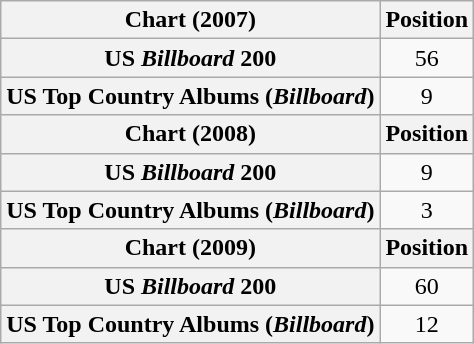<table class="wikitable plainrowheaders" style="text-align:center">
<tr>
<th>Chart (2007)</th>
<th>Position</th>
</tr>
<tr>
<th scope="row">US <em>Billboard</em> 200</th>
<td>56</td>
</tr>
<tr>
<th scope="row">US Top Country Albums (<em>Billboard</em>)</th>
<td>9</td>
</tr>
<tr>
<th>Chart (2008)</th>
<th>Position</th>
</tr>
<tr>
<th scope="row">US <em>Billboard</em> 200</th>
<td>9</td>
</tr>
<tr>
<th scope="row">US Top Country Albums (<em>Billboard</em>)</th>
<td>3</td>
</tr>
<tr>
<th>Chart (2009)</th>
<th>Position</th>
</tr>
<tr>
<th scope="row">US <em>Billboard</em> 200</th>
<td>60</td>
</tr>
<tr>
<th scope="row">US Top Country Albums (<em>Billboard</em>)</th>
<td>12</td>
</tr>
</table>
